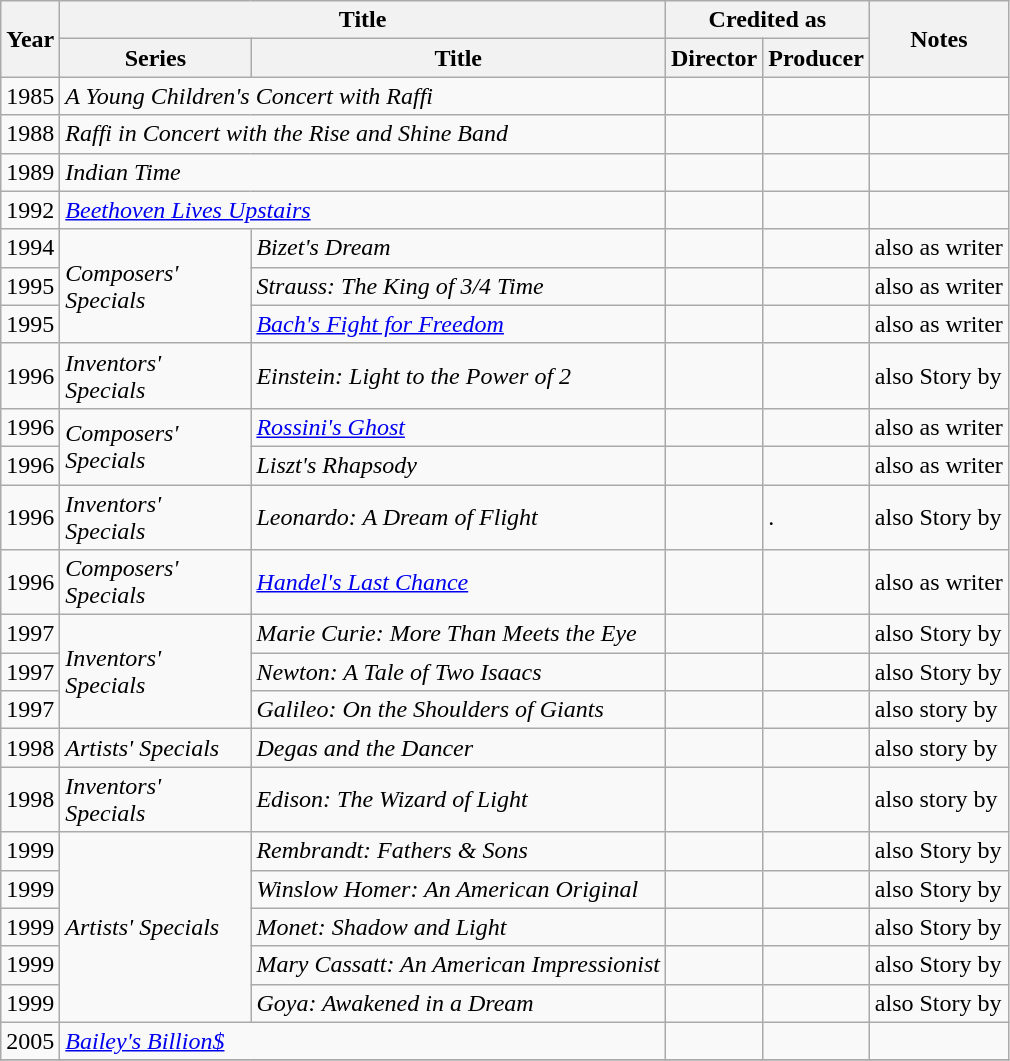<table class="wikitable sortable plainrowheaders">
<tr>
<th rowspan="2">Year</th>
<th colspan="2">Title</th>
<th colspan="2">Credited as</th>
<th rowspan="2" class="unsortable">Notes</th>
</tr>
<tr>
<th style="width: 120px;">Series</th>
<th>Title</th>
<th>Director</th>
<th>Producer</th>
</tr>
<tr>
<td>1985</td>
<td colspan="2"><em>A Young Children's Concert with Raffi</em></td>
<td></td>
<td></td>
<td></td>
</tr>
<tr>
<td>1988</td>
<td colspan="2"><em>Raffi in Concert with the Rise and Shine Band</em></td>
<td></td>
<td></td>
<td></td>
</tr>
<tr>
<td>1989</td>
<td colspan="2"><em>Indian Time</em></td>
<td></td>
<td></td>
<td></td>
</tr>
<tr>
<td>1992</td>
<td colspan="2"><em><a href='#'>Beethoven Lives Upstairs</a></em></td>
<td></td>
<td></td>
<td></td>
</tr>
<tr>
<td>1994</td>
<td rowspan="3"><em>Composers' Specials</em></td>
<td><em>Bizet's Dream</em></td>
<td></td>
<td></td>
<td>also as writer</td>
</tr>
<tr>
<td>1995</td>
<td><em>Strauss: The King of 3/4 Time</em></td>
<td></td>
<td></td>
<td>also as writer</td>
</tr>
<tr>
<td>1995</td>
<td><em><a href='#'>Bach's Fight for Freedom</a></em></td>
<td></td>
<td></td>
<td>also as writer</td>
</tr>
<tr>
<td>1996</td>
<td><em>Inventors' Specials</em></td>
<td><em>Einstein: Light to the Power of 2</em></td>
<td></td>
<td></td>
<td>also Story by</td>
</tr>
<tr>
<td>1996</td>
<td rowspan="2"><em>Composers' Specials</em></td>
<td><em><a href='#'>Rossini's Ghost</a></em></td>
<td></td>
<td></td>
<td>also as writer</td>
</tr>
<tr>
<td>1996</td>
<td><em>Liszt's Rhapsody</em></td>
<td></td>
<td></td>
<td>also as writer</td>
</tr>
<tr>
<td>1996</td>
<td><em>Inventors' Specials</em></td>
<td><em>Leonardo: A Dream of Flight</em></td>
<td></td>
<td>.</td>
<td>also Story by</td>
</tr>
<tr>
<td>1996</td>
<td><em>Composers' Specials</em></td>
<td><em><a href='#'>Handel's Last Chance</a></em></td>
<td></td>
<td></td>
<td>also as writer</td>
</tr>
<tr>
<td>1997</td>
<td rowspan="3"><em>Inventors' Specials</em></td>
<td><em>Marie Curie: More Than Meets the Eye</em></td>
<td></td>
<td></td>
<td>also Story by</td>
</tr>
<tr>
<td>1997</td>
<td><em>Newton: A Tale of Two Isaacs</em></td>
<td></td>
<td></td>
<td>also Story by</td>
</tr>
<tr>
<td>1997</td>
<td><em>Galileo: On the Shoulders of Giants</em></td>
<td></td>
<td></td>
<td>also story by</td>
</tr>
<tr>
<td>1998</td>
<td><em>Artists' Specials</em></td>
<td><em>Degas and the Dancer</em></td>
<td></td>
<td></td>
<td>also story by</td>
</tr>
<tr>
<td>1998</td>
<td><em>Inventors' Specials</em></td>
<td><em>Edison: The Wizard of Light</em></td>
<td></td>
<td></td>
<td>also story by</td>
</tr>
<tr>
<td>1999</td>
<td rowspan="5"><em>Artists' Specials</em></td>
<td><em>Rembrandt: Fathers & Sons</em></td>
<td></td>
<td></td>
<td>also Story by</td>
</tr>
<tr>
<td>1999</td>
<td><em>Winslow Homer: An American Original</em></td>
<td></td>
<td></td>
<td>also Story by</td>
</tr>
<tr>
<td>1999</td>
<td><em>Monet: Shadow and Light</em></td>
<td></td>
<td></td>
<td>also Story by</td>
</tr>
<tr>
<td>1999</td>
<td><em>Mary Cassatt: An American Impressionist</em></td>
<td></td>
<td></td>
<td>also Story by</td>
</tr>
<tr>
<td>1999</td>
<td><em>Goya: Awakened in a Dream</em></td>
<td></td>
<td></td>
<td>also Story by</td>
</tr>
<tr>
<td>2005</td>
<td colspan="2"><em><a href='#'>Bailey's Billion$</a></em></td>
<td></td>
<td></td>
<td></td>
</tr>
<tr>
</tr>
</table>
